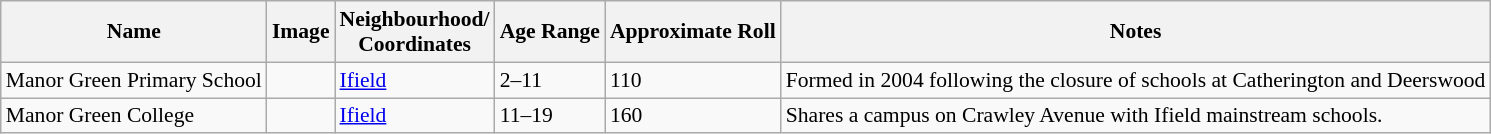<table class="wikitable sortable" style="font-size:90%;">
<tr>
<th>Name</th>
<th class="unsortable">Image</th>
<th>Neighbourhood/<br>Coordinates</th>
<th>Age Range</th>
<th>Approximate Roll</th>
<th class="unsortable">Notes</th>
</tr>
<tr>
<td>Manor Green Primary School</td>
<td></td>
<td><a href='#'>Ifield</a><br></td>
<td>2–11</td>
<td>110</td>
<td>Formed in 2004 following the closure of schools at Catherington and Deerswood</td>
</tr>
<tr>
<td>Manor Green College</td>
<td></td>
<td><a href='#'>Ifield</a><br></td>
<td>11–19</td>
<td>160</td>
<td>Shares a campus on Crawley Avenue with Ifield mainstream schools.</td>
</tr>
</table>
